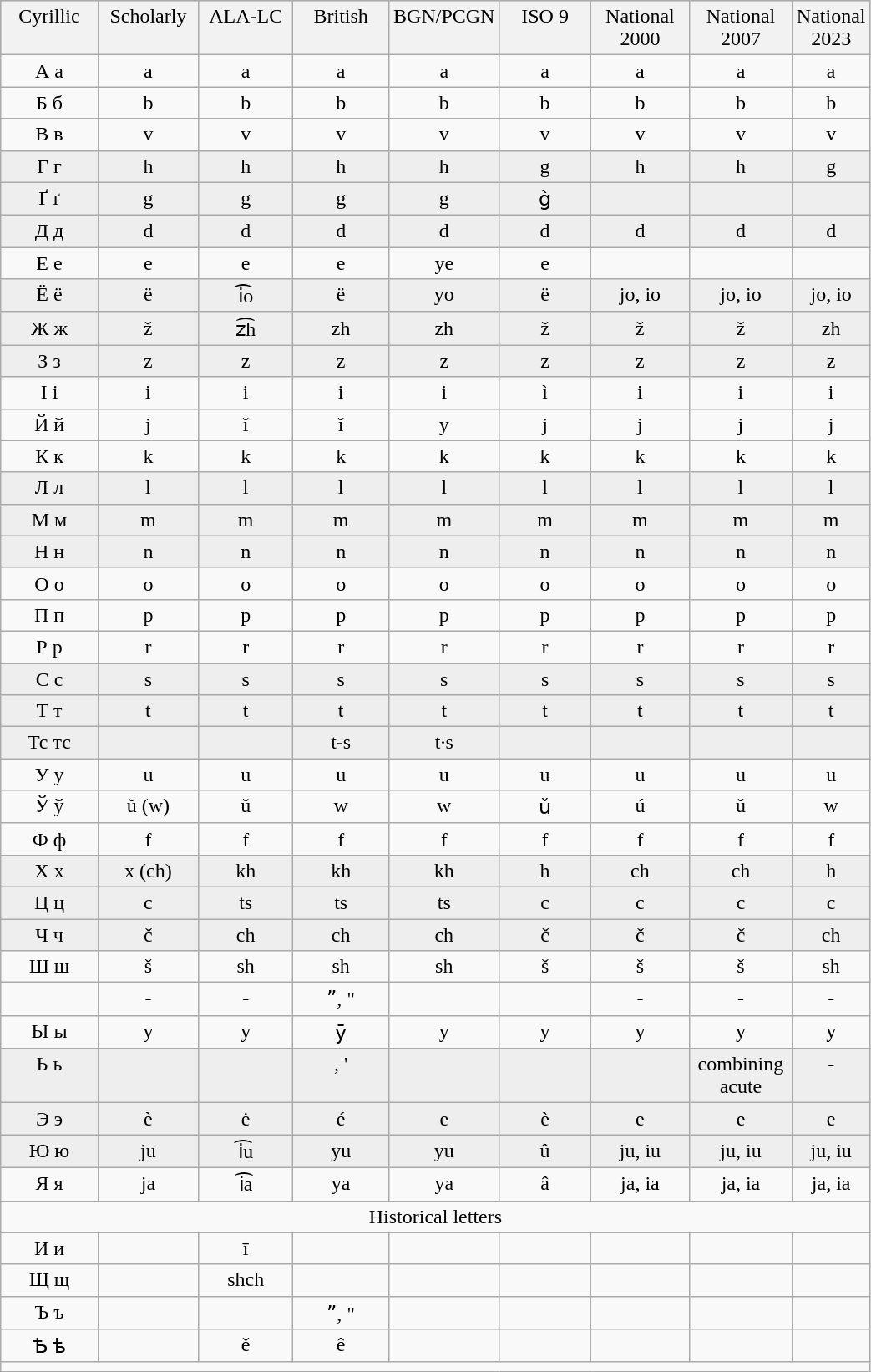<table class="wikitable" width=55% style="text-align:center;border:1px solid #ccc;" summary="Comparative table of some standard romanisations of the Belarusian letters">
<tr valign="top" style="background:#ccc;">
<th style="font-weight:normal" scope="col" width="12%">Cyrillic</th>
<th style="font-weight:normal" scope="col" width="12%">Scholarly</th>
<th style="font-weight:normal" scope="col" width="12%">ALA-LC</th>
<th style="font-weight:normal" scope="col" width="12%">British</th>
<th style="font-weight:normal" scope="col" width="12%">BGN/PCGN</th>
<th style="font-weight:normal" scope="col" width="12%">ISO 9</th>
<th style="font-weight:normal" scope="col" width="12%">National 2000</th>
<th style="font-weight:normal" scope="col" width="12%">National 2007</th>
<th style="font-weight:normal" scope="col" width="12%">National 2023</th>
</tr>
<tr valign="top">
<td>А а</td>
<td>a</td>
<td>a</td>
<td>a</td>
<td>a</td>
<td>a</td>
<td>a</td>
<td>a</td>
<td>a</td>
</tr>
<tr valign="top">
<td>Б б</td>
<td>b</td>
<td>b</td>
<td>b</td>
<td>b</td>
<td>b</td>
<td>b</td>
<td>b</td>
<td>b</td>
</tr>
<tr valign="top">
<td>В в</td>
<td>v</td>
<td>v</td>
<td>v</td>
<td>v</td>
<td>v</td>
<td>v</td>
<td>v</td>
<td>v</td>
</tr>
<tr valign="top" style="background:#eee;">
<td>Г г</td>
<td>h</td>
<td>h</td>
<td>h</td>
<td>h</td>
<td>g</td>
<td>h</td>
<td>h</td>
<td>g</td>
</tr>
<tr valign="top" style="background:#eee;">
<td>Ґ ґ</td>
<td>g</td>
<td>g</td>
<td>g</td>
<td>g</td>
<td>g̀</td>
<td></td>
<td></td>
<td></td>
</tr>
<tr valign="top" style="background:#eee;">
<td>Д д</td>
<td>d</td>
<td>d</td>
<td>d</td>
<td>d</td>
<td>d</td>
<td>d</td>
<td>d</td>
<td>d</td>
</tr>
<tr valign="top">
<td>Е е</td>
<td>e</td>
<td>e</td>
<td>e</td>
<td>ye</td>
<td>e</td>
<td></td>
<td></td>
<td></td>
</tr>
<tr valign="top" style="background:#eee;">
<td>Ё ё</td>
<td>ë</td>
<td>i͡o</td>
<td>ë</td>
<td>yo</td>
<td>ë</td>
<td>jo, io</td>
<td>jo, io</td>
<td>jo, io</td>
</tr>
<tr valign="top" style="background:#eee;">
<td>Ж ж</td>
<td>ž</td>
<td>z͡h</td>
<td>zh</td>
<td>zh</td>
<td>ž</td>
<td>ž</td>
<td>ž</td>
<td>zh</td>
</tr>
<tr valign="top" style="background:#eee;">
<td>З з</td>
<td>z</td>
<td>z</td>
<td>z</td>
<td>z</td>
<td>z</td>
<td>z</td>
<td>z</td>
<td>z</td>
</tr>
<tr valign="top">
<td>І і</td>
<td>i</td>
<td>i</td>
<td>i</td>
<td>i</td>
<td>ì</td>
<td>i</td>
<td>i</td>
<td>i</td>
</tr>
<tr valign="top">
<td>Й й</td>
<td>j</td>
<td>ĭ</td>
<td>ĭ</td>
<td>y</td>
<td>j</td>
<td>j</td>
<td>j</td>
<td>j</td>
</tr>
<tr valign="top">
<td>К к</td>
<td>k</td>
<td>k</td>
<td>k</td>
<td>k</td>
<td>k</td>
<td>k</td>
<td>k</td>
<td>k</td>
</tr>
<tr valign="top" style="background:#eee;">
<td>Л л</td>
<td>l</td>
<td>l</td>
<td>l</td>
<td>l</td>
<td>l</td>
<td>l</td>
<td>l</td>
<td>l</td>
</tr>
<tr valign="top" style="background:#eee;">
<td>М м</td>
<td>m</td>
<td>m</td>
<td>m</td>
<td>m</td>
<td>m</td>
<td>m</td>
<td>m</td>
<td>m</td>
</tr>
<tr valign="top" style="background:#eee;">
<td>Н н</td>
<td>n</td>
<td>n</td>
<td>n</td>
<td>n</td>
<td>n</td>
<td>n</td>
<td>n</td>
<td>n</td>
</tr>
<tr valign="top">
<td>О о</td>
<td>o</td>
<td>o</td>
<td>o</td>
<td>o</td>
<td>o</td>
<td>o</td>
<td>o</td>
<td>o</td>
</tr>
<tr valign="top">
<td>П п</td>
<td>p</td>
<td>p</td>
<td>p</td>
<td>p</td>
<td>p</td>
<td>p</td>
<td>p</td>
<td>p</td>
</tr>
<tr valign="top">
<td>Р р</td>
<td>r</td>
<td>r</td>
<td>r</td>
<td>r</td>
<td>r</td>
<td>r</td>
<td>r</td>
<td>r</td>
</tr>
<tr valign="top" style="background:#eee;">
<td>С с</td>
<td>s</td>
<td>s</td>
<td>s</td>
<td>s</td>
<td>s</td>
<td>s</td>
<td>s</td>
<td>s</td>
</tr>
<tr valign="top" style="background:#eee;">
<td>Т т</td>
<td>t</td>
<td>t</td>
<td>t</td>
<td>t</td>
<td>t</td>
<td>t</td>
<td>t</td>
<td>t</td>
</tr>
<tr valign="top" style="background:#eee;">
<td>Тс тс</td>
<td></td>
<td></td>
<td>t-s</td>
<td>t·s</td>
<td></td>
<td></td>
<td></td>
<td></td>
</tr>
<tr valign="top">
<td>У у</td>
<td>u</td>
<td>u</td>
<td>u</td>
<td>u</td>
<td>u</td>
<td>u</td>
<td>u</td>
<td>u</td>
</tr>
<tr valign="top">
<td>Ў ў</td>
<td>ŭ (w)</td>
<td>ŭ</td>
<td>w</td>
<td>w</td>
<td>ǔ</td>
<td>ú</td>
<td>ŭ</td>
<td>w</td>
</tr>
<tr valign="top">
<td>Ф ф</td>
<td>f</td>
<td>f</td>
<td>f</td>
<td>f</td>
<td>f</td>
<td>f</td>
<td>f</td>
<td>f</td>
</tr>
<tr valign="top" style="background:#eee;">
<td>Х х</td>
<td>x (ch)</td>
<td>kh</td>
<td>kh</td>
<td>kh</td>
<td>h</td>
<td>ch</td>
<td>ch</td>
<td>h</td>
</tr>
<tr valign="top" style="background:#eee;">
<td>Ц ц</td>
<td>c</td>
<td>ts</td>
<td>ts</td>
<td>ts</td>
<td>c</td>
<td>c</td>
<td>c</td>
<td>c</td>
</tr>
<tr valign="top" style="background:#eee;">
<td>Ч ч</td>
<td>č</td>
<td>ch</td>
<td>ch</td>
<td>ch</td>
<td>č</td>
<td>č</td>
<td>č</td>
<td>ch</td>
</tr>
<tr valign="top">
<td>Ш ш</td>
<td>š</td>
<td>sh</td>
<td>sh</td>
<td>sh</td>
<td>š</td>
<td>š</td>
<td>š</td>
<td>sh</td>
</tr>
<tr valign="top">
<td></td>
<td>-</td>
<td>-</td>
<td>ˮ, "</td>
<td></td>
<td></td>
<td>-</td>
<td>-</td>
<td>-</td>
</tr>
<tr valign="top">
<td>Ы ы</td>
<td>y</td>
<td>y</td>
<td>ȳ</td>
<td>y</td>
<td>y</td>
<td>y</td>
<td>y</td>
<td>y</td>
</tr>
<tr valign="top" style="background:#eee;">
<td>Ь ь</td>
<td></td>
<td></td>
<td>, '</td>
<td></td>
<td></td>
<td></td>
<td>combining acute</td>
<td>-</td>
</tr>
<tr valign="top" style="background:#eee;">
<td>Э э</td>
<td>è</td>
<td>ė</td>
<td>é</td>
<td>e</td>
<td>è</td>
<td>e</td>
<td>e</td>
<td>e</td>
</tr>
<tr valign="top" style="background:#eee;">
<td>Ю ю</td>
<td>ju</td>
<td>i͡u</td>
<td>yu</td>
<td>yu</td>
<td>û</td>
<td>ju, iu</td>
<td>ju, iu</td>
<td>ju, iu</td>
</tr>
<tr valign="top">
<td>Я я</td>
<td>ja</td>
<td>i͡a</td>
<td>ya</td>
<td>ya</td>
<td>â</td>
<td>ja, ia</td>
<td>ja, ia</td>
<td>ja, ia</td>
</tr>
<tr>
<td colspan=9>Historical letters</td>
</tr>
<tr valign="top">
<td>И и</td>
<td></td>
<td>ī</td>
<td></td>
<td></td>
<td></td>
<td></td>
<td></td>
<td></td>
</tr>
<tr valign="top">
<td>Щ щ</td>
<td></td>
<td>shch</td>
<td></td>
<td></td>
<td></td>
<td></td>
<td></td>
<td></td>
</tr>
<tr valign="top">
<td>Ъ ъ</td>
<td></td>
<td></td>
<td>ˮ, "</td>
<td></td>
<td></td>
<td></td>
<td></td>
<td></td>
</tr>
<tr valign="top">
<td>Ѣ ѣ</td>
<td></td>
<td>ě</td>
<td>ê</td>
<td></td>
<td></td>
<td></td>
<td></td>
<td></td>
</tr>
<tr>
<td colspan=9 align=left><div></div></td>
</tr>
</table>
